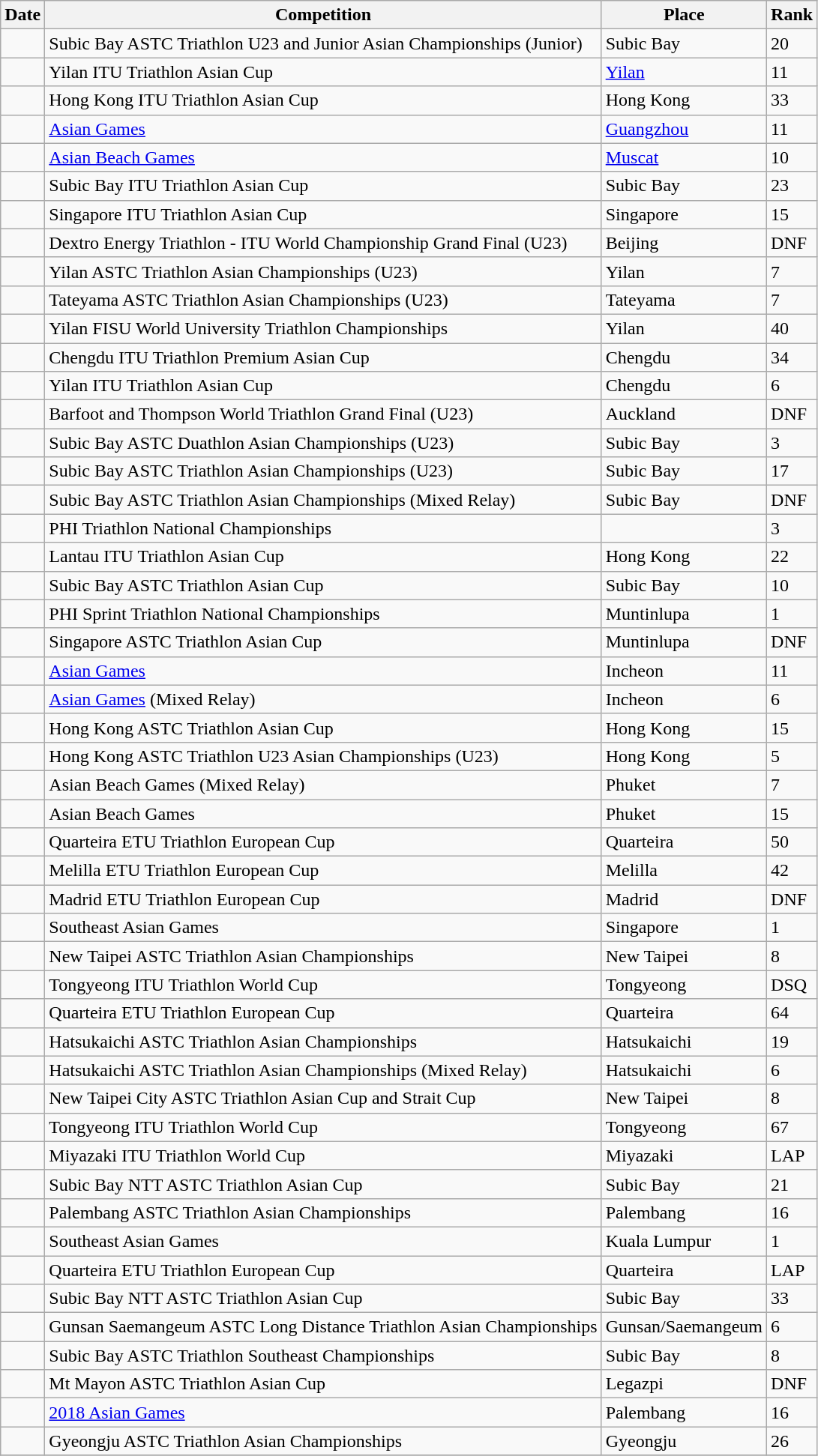<table class="wikitable sortable">
<tr>
<th>Date</th>
<th>Competition</th>
<th>Place</th>
<th data-sort-type="number">Rank</th>
</tr>
<tr>
<td></td>
<td>Subic Bay ASTC Triathlon U23 and Junior Asian Championships (Junior)</td>
<td>Subic Bay</td>
<td>20</td>
</tr>
<tr>
<td></td>
<td>Yilan ITU Triathlon Asian Cup</td>
<td><a href='#'>Yilan</a></td>
<td>11</td>
</tr>
<tr>
<td></td>
<td>Hong Kong ITU Triathlon Asian Cup</td>
<td>Hong Kong</td>
<td>33</td>
</tr>
<tr>
<td></td>
<td><a href='#'>Asian Games</a></td>
<td><a href='#'>Guangzhou</a></td>
<td>11</td>
</tr>
<tr>
<td></td>
<td><a href='#'>Asian Beach Games</a></td>
<td><a href='#'>Muscat</a></td>
<td>10</td>
</tr>
<tr>
<td></td>
<td>Subic Bay ITU Triathlon Asian Cup</td>
<td>Subic Bay</td>
<td>23</td>
</tr>
<tr>
<td></td>
<td>Singapore ITU Triathlon Asian Cup</td>
<td>Singapore</td>
<td>15</td>
</tr>
<tr>
<td></td>
<td>Dextro Energy Triathlon - ITU World Championship Grand Final (U23)</td>
<td>Beijing</td>
<td>DNF</td>
</tr>
<tr>
<td></td>
<td>Yilan ASTC Triathlon Asian Championships (U23)</td>
<td>Yilan</td>
<td>7</td>
</tr>
<tr>
<td></td>
<td>Tateyama ASTC Triathlon Asian Championships (U23)</td>
<td>Tateyama</td>
<td>7</td>
</tr>
<tr>
<td></td>
<td>Yilan FISU World University Triathlon Championships</td>
<td>Yilan</td>
<td>40</td>
</tr>
<tr>
<td></td>
<td>Chengdu ITU Triathlon Premium Asian Cup</td>
<td>Chengdu</td>
<td>34</td>
</tr>
<tr>
<td></td>
<td>Yilan ITU Triathlon Asian Cup</td>
<td>Chengdu</td>
<td>6</td>
</tr>
<tr>
<td></td>
<td>Barfoot and Thompson World Triathlon Grand Final (U23)</td>
<td>Auckland</td>
<td>DNF</td>
</tr>
<tr>
<td></td>
<td>Subic Bay ASTC Duathlon Asian Championships (U23)</td>
<td>Subic Bay</td>
<td>3</td>
</tr>
<tr>
<td></td>
<td>Subic Bay ASTC Triathlon Asian Championships (U23)</td>
<td>Subic Bay</td>
<td>17</td>
</tr>
<tr>
<td></td>
<td>Subic Bay ASTC Triathlon Asian Championships (Mixed Relay)</td>
<td>Subic Bay</td>
<td>DNF</td>
</tr>
<tr>
<td></td>
<td>PHI Triathlon National Championships</td>
<td></td>
<td>3</td>
</tr>
<tr>
<td></td>
<td>Lantau ITU Triathlon Asian Cup</td>
<td>Hong Kong</td>
<td>22</td>
</tr>
<tr>
<td></td>
<td>Subic Bay ASTC Triathlon Asian Cup</td>
<td>Subic Bay</td>
<td>10</td>
</tr>
<tr>
<td></td>
<td>PHI Sprint Triathlon National Championships</td>
<td>Muntinlupa</td>
<td>1</td>
</tr>
<tr>
<td></td>
<td>Singapore ASTC Triathlon Asian Cup</td>
<td>Muntinlupa</td>
<td>DNF</td>
</tr>
<tr>
<td></td>
<td><a href='#'>Asian Games</a></td>
<td>Incheon</td>
<td>11</td>
</tr>
<tr>
<td></td>
<td><a href='#'>Asian Games</a> (Mixed Relay)</td>
<td>Incheon</td>
<td>6</td>
</tr>
<tr>
<td></td>
<td>Hong Kong ASTC Triathlon Asian Cup</td>
<td>Hong Kong</td>
<td>15</td>
</tr>
<tr>
<td></td>
<td>Hong Kong ASTC Triathlon U23 Asian Championships (U23)</td>
<td>Hong Kong</td>
<td>5</td>
</tr>
<tr>
<td></td>
<td>Asian Beach Games (Mixed Relay)</td>
<td>Phuket</td>
<td>7</td>
</tr>
<tr>
<td></td>
<td>Asian Beach Games</td>
<td>Phuket</td>
<td>15</td>
</tr>
<tr>
<td></td>
<td>Quarteira ETU Triathlon European Cup</td>
<td>Quarteira</td>
<td>50</td>
</tr>
<tr>
<td></td>
<td>Melilla ETU Triathlon European Cup</td>
<td>Melilla</td>
<td>42</td>
</tr>
<tr>
<td></td>
<td>Madrid ETU Triathlon European Cup</td>
<td>Madrid</td>
<td>DNF</td>
</tr>
<tr>
<td></td>
<td>Southeast Asian Games</td>
<td>Singapore</td>
<td>1</td>
</tr>
<tr>
<td></td>
<td>New Taipei ASTC Triathlon Asian Championships</td>
<td>New Taipei</td>
<td>8</td>
</tr>
<tr>
<td></td>
<td>Tongyeong ITU Triathlon World Cup</td>
<td>Tongyeong</td>
<td>DSQ</td>
</tr>
<tr>
<td></td>
<td>Quarteira ETU Triathlon European Cup</td>
<td>Quarteira</td>
<td>64</td>
</tr>
<tr>
<td></td>
<td>Hatsukaichi ASTC Triathlon Asian Championships</td>
<td>Hatsukaichi</td>
<td>19</td>
</tr>
<tr>
<td></td>
<td>Hatsukaichi ASTC Triathlon Asian Championships (Mixed Relay)</td>
<td>Hatsukaichi</td>
<td>6</td>
</tr>
<tr>
<td></td>
<td>New Taipei City ASTC Triathlon Asian Cup and Strait Cup</td>
<td>New Taipei</td>
<td>8</td>
</tr>
<tr>
<td></td>
<td>Tongyeong ITU Triathlon World Cup</td>
<td>Tongyeong</td>
<td>67</td>
</tr>
<tr>
<td></td>
<td>Miyazaki ITU Triathlon World Cup</td>
<td>Miyazaki</td>
<td>LAP</td>
</tr>
<tr>
<td></td>
<td>Subic Bay NTT ASTC Triathlon Asian Cup</td>
<td>Subic Bay</td>
<td>21</td>
</tr>
<tr>
<td></td>
<td>Palembang ASTC Triathlon Asian Championships</td>
<td>Palembang</td>
<td>16</td>
</tr>
<tr>
<td></td>
<td>Southeast Asian Games</td>
<td>Kuala Lumpur</td>
<td>1</td>
</tr>
<tr>
<td></td>
<td>Quarteira ETU Triathlon European Cup</td>
<td>Quarteira</td>
<td>LAP</td>
</tr>
<tr>
<td></td>
<td>Subic Bay NTT ASTC Triathlon Asian Cup</td>
<td>Subic Bay</td>
<td>33</td>
</tr>
<tr>
<td></td>
<td>Gunsan Saemangeum ASTC Long Distance Triathlon Asian Championships</td>
<td>Gunsan/Saemangeum</td>
<td>6</td>
</tr>
<tr>
<td></td>
<td>Subic Bay ASTC Triathlon Southeast Championships</td>
<td>Subic Bay</td>
<td>8</td>
</tr>
<tr>
<td></td>
<td>Mt Mayon ASTC Triathlon Asian Cup</td>
<td>Legazpi</td>
<td>DNF</td>
</tr>
<tr>
<td></td>
<td><a href='#'>2018 Asian Games</a></td>
<td>Palembang</td>
<td>16</td>
</tr>
<tr>
<td></td>
<td>Gyeongju ASTC Triathlon Asian Championships</td>
<td>Gyeongju</td>
<td>26</td>
</tr>
<tr>
</tr>
</table>
